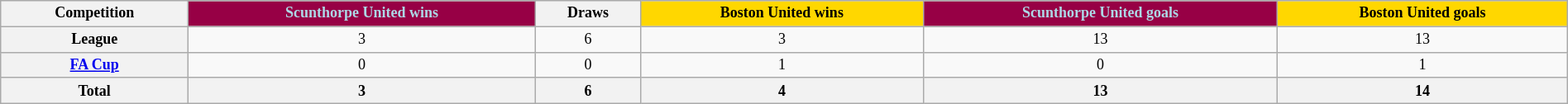<table class="wikitable" style="text-align: center; width: 100%; font-size: 12px">
<tr>
<th>Competition</th>
<th style="background:#970045; color:#ADD8E6">Scunthorpe United wins</th>
<th>Draws</th>
<th style="background:#ffD700; color:black">Boston United wins</th>
<th style="background:#970045; color:#ADD8E6">Scunthorpe United goals</th>
<th style="background:#ffd700; color:black">Boston United goals</th>
</tr>
<tr>
<th>League</th>
<td>3</td>
<td>6</td>
<td>3</td>
<td>13</td>
<td>13</td>
</tr>
<tr>
<th><a href='#'>FA Cup</a></th>
<td>0</td>
<td>0</td>
<td>1</td>
<td>0</td>
<td>1</td>
</tr>
<tr class="sortbottom">
<th>Total</th>
<th>3</th>
<th>6</th>
<th>4</th>
<th>13</th>
<th>14</th>
</tr>
</table>
